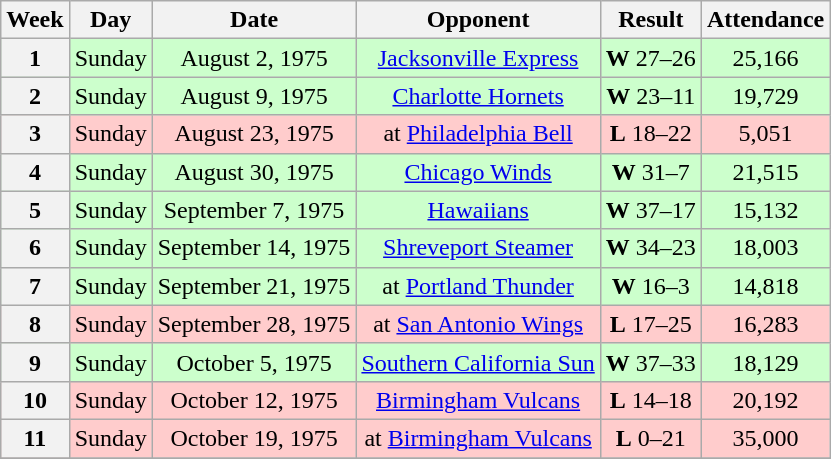<table class="wikitable">
<tr>
<th>Week</th>
<th>Day</th>
<th>Date</th>
<th>Opponent</th>
<th>Result</th>
<th>Attendance</th>
</tr>
<tr --- align="center" bgcolor="#CCFFCC">
<th>1</th>
<td>Sunday</td>
<td>August 2, 1975</td>
<td><a href='#'>Jacksonville Express</a></td>
<td><strong>W</strong> 27–26</td>
<td>25,166</td>
</tr>
<tr --- align="center" bgcolor="#CCFFCC">
<th>2</th>
<td>Sunday</td>
<td>August 9, 1975</td>
<td><a href='#'>Charlotte Hornets</a></td>
<td><strong>W</strong> 23–11</td>
<td>19,729</td>
</tr>
<tr --- align="center" bgcolor="#FFCCCC">
<th>3</th>
<td>Sunday</td>
<td>August 23, 1975</td>
<td>at <a href='#'>Philadelphia Bell</a></td>
<td><strong>L</strong> 18–22</td>
<td>5,051</td>
</tr>
<tr --- align="center" bgcolor="#CCFFCC">
<th>4</th>
<td>Sunday</td>
<td>August 30, 1975</td>
<td><a href='#'>Chicago Winds</a></td>
<td><strong>W</strong> 31–7</td>
<td>21,515</td>
</tr>
<tr --- align="center" bgcolor="#CCFFCC">
<th>5</th>
<td>Sunday</td>
<td>September 7, 1975</td>
<td><a href='#'>Hawaiians</a></td>
<td><strong>W</strong> 37–17</td>
<td>15,132</td>
</tr>
<tr --- align="center" bgcolor="#CCFFCC">
<th>6</th>
<td>Sunday</td>
<td>September 14, 1975</td>
<td><a href='#'>Shreveport Steamer</a></td>
<td><strong>W</strong> 34–23</td>
<td>18,003</td>
</tr>
<tr --- align="center" bgcolor="#CCFFCC">
<th>7</th>
<td>Sunday</td>
<td>September 21, 1975</td>
<td>at <a href='#'>Portland Thunder</a></td>
<td><strong>W</strong> 16–3</td>
<td>14,818</td>
</tr>
<tr --- align="center" bgcolor="#FFCCCC">
<th>8</th>
<td>Sunday</td>
<td>September 28, 1975</td>
<td>at <a href='#'>San Antonio Wings</a></td>
<td><strong>L</strong> 17–25</td>
<td>16,283</td>
</tr>
<tr --- align="center" bgcolor="#CCFFCC">
<th>9</th>
<td>Sunday</td>
<td>October 5, 1975</td>
<td><a href='#'>Southern California Sun</a></td>
<td><strong>W</strong> 37–33</td>
<td>18,129</td>
</tr>
<tr --- align="center" bgcolor="#FFCCCC">
<th>10</th>
<td>Sunday</td>
<td>October 12, 1975</td>
<td><a href='#'>Birmingham Vulcans</a></td>
<td><strong>L</strong> 14–18</td>
<td>20,192</td>
</tr>
<tr --- align="center" bgcolor="#FFCCCC">
<th>11</th>
<td>Sunday</td>
<td>October 19, 1975</td>
<td>at <a href='#'>Birmingham Vulcans</a></td>
<td><strong>L</strong> 0–21</td>
<td>35,000</td>
</tr>
<tr --->
</tr>
</table>
